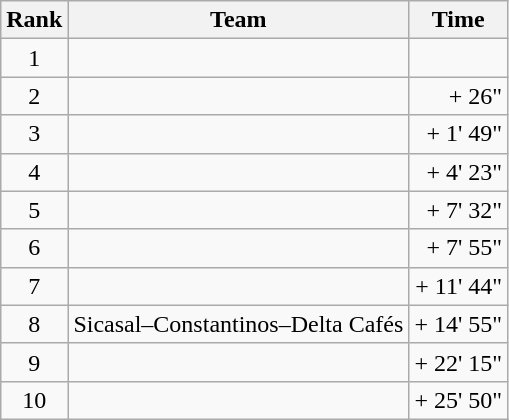<table class="wikitable">
<tr>
<th scope="col">Rank</th>
<th scope="col">Team</th>
<th scope="col">Time</th>
</tr>
<tr>
<td style="text-align:center;">1</td>
<td></td>
<td></td>
</tr>
<tr>
<td style="text-align:center;">2</td>
<td></td>
<td style="text-align:right;">+ 26"</td>
</tr>
<tr>
<td style="text-align:center;">3</td>
<td></td>
<td style="text-align:right;">+ 1' 49"</td>
</tr>
<tr>
<td style="text-align:center;">4</td>
<td></td>
<td style="text-align:right;">+ 4' 23"</td>
</tr>
<tr>
<td style="text-align:center;">5</td>
<td></td>
<td style="text-align:right;">+ 7' 32"</td>
</tr>
<tr>
<td style="text-align:center;">6</td>
<td></td>
<td style="text-align:right;">+ 7' 55"</td>
</tr>
<tr>
<td style="text-align:center;">7</td>
<td></td>
<td style="text-align:right;">+ 11' 44"</td>
</tr>
<tr>
<td style="text-align:center;">8</td>
<td>Sicasal–Constantinos–Delta Cafés</td>
<td style="text-align:right;">+ 14' 55"</td>
</tr>
<tr>
<td style="text-align:center;">9</td>
<td></td>
<td style="text-align:right;">+ 22' 15"</td>
</tr>
<tr>
<td style="text-align:center;">10</td>
<td></td>
<td style="text-align:right;">+ 25' 50"</td>
</tr>
</table>
